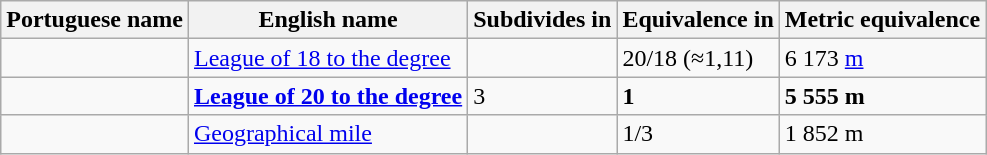<table class="wikitable">
<tr ---->
<th>Portuguese name</th>
<th>English name</th>
<th>Subdivides in</th>
<th>Equivalence in <br></th>
<th>Metric equivalence</th>
</tr>
<tr ---->
<td></td>
<td><a href='#'>League of 18 to the degree</a></td>
<td></td>
<td>20/18 (≈1,11)</td>
<td>6 173 <a href='#'>m</a></td>
</tr>
<tr ---->
<td></td>
<td><strong><a href='#'>League of 20 to the degree</a></strong></td>
<td>3 </td>
<td><strong>1</strong></td>
<td><strong>5 555 m</strong></td>
</tr>
<tr ---->
<td></td>
<td><a href='#'>Geographical mile</a></td>
<td></td>
<td>1/3</td>
<td>1 852 m</td>
</tr>
</table>
